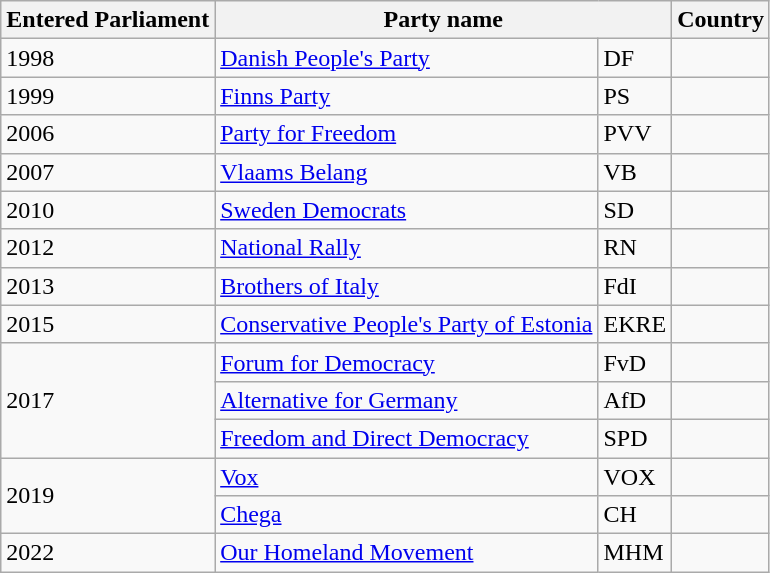<table class="wikitable">
<tr>
<th>Entered Parliament</th>
<th colspan="2">Party name</th>
<th>Country</th>
</tr>
<tr>
<td>1998</td>
<td><a href='#'>Danish People's Party</a></td>
<td>DF</td>
<td></td>
</tr>
<tr>
<td>1999</td>
<td><a href='#'>Finns Party</a></td>
<td>PS</td>
<td></td>
</tr>
<tr>
<td>2006</td>
<td><a href='#'>Party for Freedom</a></td>
<td>PVV</td>
<td></td>
</tr>
<tr>
<td>2007</td>
<td><a href='#'>Vlaams Belang</a></td>
<td>VB</td>
<td></td>
</tr>
<tr>
<td>2010</td>
<td><a href='#'>Sweden Democrats</a></td>
<td>SD</td>
<td style="text-align:left"></td>
</tr>
<tr>
<td>2012</td>
<td><a href='#'>National Rally</a></td>
<td>RN</td>
<td style="text-align:left"></td>
</tr>
<tr>
<td>2013</td>
<td><a href='#'>Brothers of Italy</a></td>
<td>FdI</td>
<td></td>
</tr>
<tr>
<td>2015</td>
<td><a href='#'>Conservative People's Party of Estonia</a></td>
<td>EKRE</td>
<td></td>
</tr>
<tr>
<td rowspan="3">2017</td>
<td><a href='#'>Forum for Democracy</a></td>
<td>FvD</td>
<td></td>
</tr>
<tr>
<td><a href='#'>Alternative for Germany</a></td>
<td>AfD</td>
<td style="text-align:left"></td>
</tr>
<tr>
<td><a href='#'>Freedom and Direct Democracy</a></td>
<td>SPD</td>
<td></td>
</tr>
<tr>
<td rowspan="2">2019</td>
<td><a href='#'>Vox</a></td>
<td>VOX</td>
<td style="text-align:left"></td>
</tr>
<tr>
<td><a href='#'>Chega</a></td>
<td>CH</td>
<td></td>
</tr>
<tr>
<td>2022</td>
<td><a href='#'>Our Homeland Movement</a></td>
<td>MHM</td>
<td></td>
</tr>
</table>
